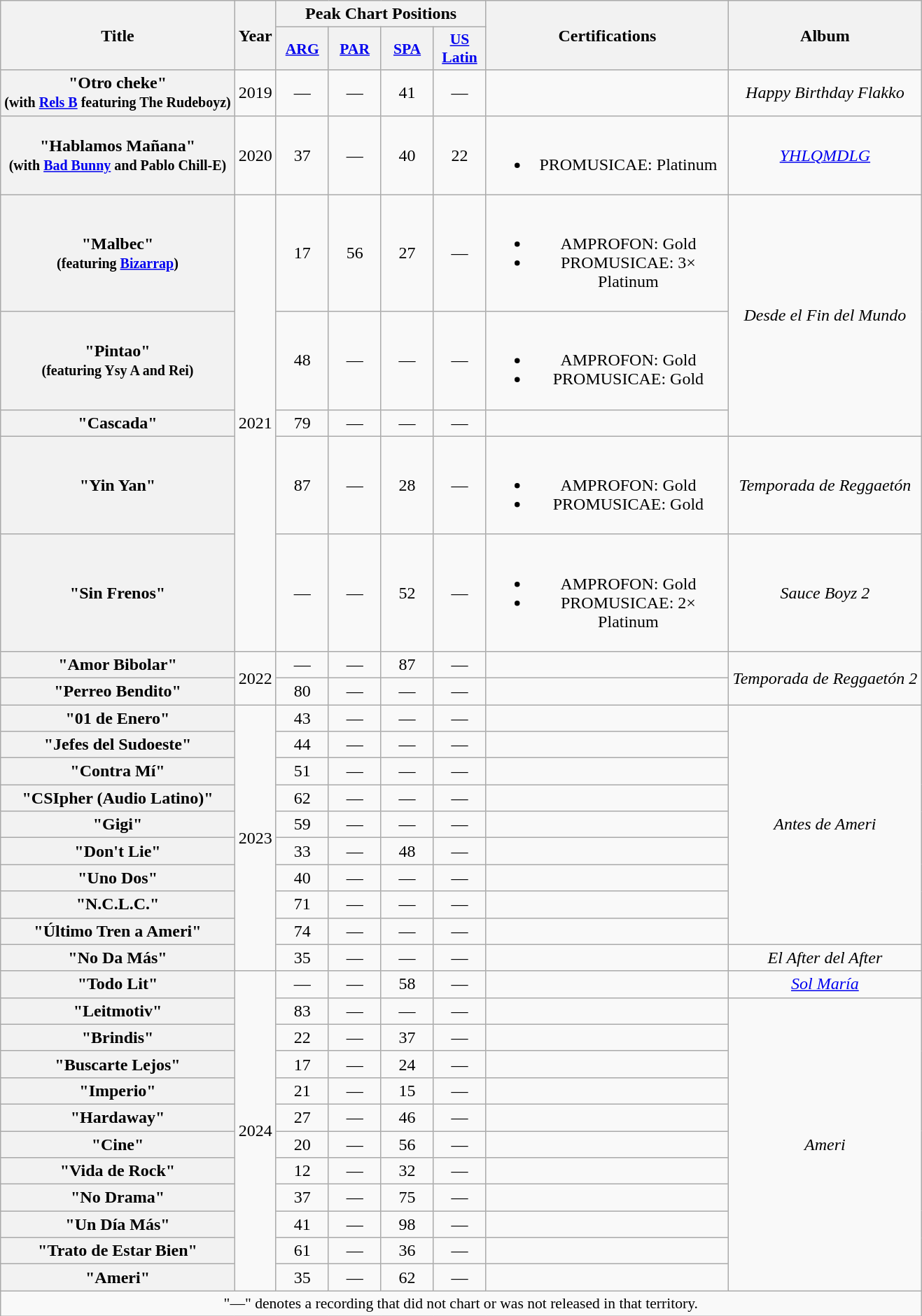<table class="wikitable plainrowheaders" style="text-align:center">
<tr>
<th scope="col" rowspan="2">Title</th>
<th scope="col" rowspan="2">Year</th>
<th scope="col" colspan="4">Peak Chart Positions</th>
<th scope="col" rowspan="2" style="width:14em;">Certifications</th>
<th scope="col" rowspan="2">Album</th>
</tr>
<tr>
<th scope="col" style="width:3em;font-size:90%;"><a href='#'>ARG</a><br></th>
<th scope="col" style="width:3em;font-size:90%;"><a href='#'>PAR</a><br></th>
<th scope="col" style="width:3em;font-size:90%;"><a href='#'>SPA</a><br></th>
<th scope="col" style="width:3em;font-size:90%;"><a href='#'>US<br>Latin</a><br></th>
</tr>
<tr>
<th scope="row">"Otro cheke"<br><small>(with <a href='#'>Rels B</a> featuring The Rudeboyz)</small></th>
<td>2019</td>
<td>—</td>
<td>—</td>
<td>41</td>
<td>—</td>
<td></td>
<td><em>Happy Birthday Flakko</em></td>
</tr>
<tr>
<th scope="row">"Hablamos Mañana"<br><small>(with <a href='#'>Bad Bunny</a> and Pablo Chill-E)</small></th>
<td>2020</td>
<td>37</td>
<td>—</td>
<td>40</td>
<td>22</td>
<td><br><ul><li>PROMUSICAE: Platinum</li></ul></td>
<td><em><a href='#'>YHLQMDLG</a></em></td>
</tr>
<tr>
<th scope="row">"Malbec"<br><small>(featuring <a href='#'>Bizarrap</a>)</small></th>
<td rowspan="5">2021</td>
<td>17</td>
<td>56</td>
<td>27</td>
<td>—</td>
<td><br><ul><li>AMPROFON: Gold</li><li>PROMUSICAE: 3× Platinum</li></ul></td>
<td rowspan="3"><em>Desde el Fin del Mundo</em></td>
</tr>
<tr>
<th scope="row">"Pintao"<br><small>(featuring Ysy A and Rei)</small></th>
<td>48</td>
<td>—</td>
<td>—</td>
<td>—</td>
<td><br><ul><li>AMPROFON: Gold</li><li>PROMUSICAE: Gold</li></ul></td>
</tr>
<tr>
<th scope="row">"Cascada"</th>
<td>79</td>
<td>—</td>
<td>—</td>
<td>—</td>
<td></td>
</tr>
<tr>
<th scope="row">"Yin Yan"<br></th>
<td>87</td>
<td>—</td>
<td>28</td>
<td>—</td>
<td><br><ul><li>AMPROFON: Gold</li><li>PROMUSICAE: Gold</li></ul></td>
<td><em>Temporada de Reggaetón</em></td>
</tr>
<tr>
<th scope="row">"Sin Frenos"<br></th>
<td>—</td>
<td>—</td>
<td>52</td>
<td>—</td>
<td><br><ul><li>AMPROFON: Gold</li><li>PROMUSICAE: 2× Platinum</li></ul></td>
<td><em>Sauce Boyz 2</em></td>
</tr>
<tr>
<th scope="row">"Amor Bibolar"<br></th>
<td rowspan="2">2022</td>
<td>—</td>
<td>—</td>
<td>87</td>
<td>—</td>
<td></td>
<td rowspan="2"><em>Temporada de Reggaetón 2</em></td>
</tr>
<tr>
<th scope="row">"Perreo Bendito"</th>
<td>80</td>
<td>—</td>
<td>—</td>
<td>—</td>
<td></td>
</tr>
<tr>
<th scope="row">"01 de Enero"<br></th>
<td rowspan="10">2023</td>
<td>43</td>
<td>—</td>
<td>—</td>
<td>—</td>
<td></td>
<td rowspan="9"><em>Antes de Ameri</em></td>
</tr>
<tr>
<th scope="row">"Jefes del Sudoeste"</th>
<td>44</td>
<td>—</td>
<td>—</td>
<td>—</td>
<td></td>
</tr>
<tr>
<th scope="row">"Contra Mí"<br></th>
<td>51</td>
<td>—</td>
<td>—</td>
<td>—</td>
<td></td>
</tr>
<tr>
<th scope="row">"CSIpher (Audio Latino)"<br></th>
<td>62</td>
<td>—</td>
<td>—</td>
<td>—</td>
<td></td>
</tr>
<tr>
<th scope="row">"Gigi"</th>
<td>59</td>
<td>—</td>
<td>—</td>
<td>—</td>
<td></td>
</tr>
<tr>
<th scope="row">"Don't Lie"<br></th>
<td>33</td>
<td>—</td>
<td>48</td>
<td>—</td>
<td></td>
</tr>
<tr>
<th scope="row">"Uno Dos"<br></th>
<td>40</td>
<td>—</td>
<td>—</td>
<td>—</td>
<td></td>
</tr>
<tr>
<th scope="row">"N.C.L.C."</th>
<td>71</td>
<td>—</td>
<td>—</td>
<td>—</td>
<td></td>
</tr>
<tr>
<th scope="row">"Último Tren a Ameri"</th>
<td>74</td>
<td>—</td>
<td>—</td>
<td>—</td>
<td></td>
</tr>
<tr>
<th scope="row">"No Da Más"<br></th>
<td>35</td>
<td>—</td>
<td>—</td>
<td>—</td>
<td></td>
<td><em>El After del After</em></td>
</tr>
<tr>
<th scope="row">"Todo Lit"<br></th>
<td rowspan="12">2024</td>
<td>—</td>
<td>—</td>
<td>58</td>
<td>—</td>
<td></td>
<td><em><a href='#'>Sol María</a></em></td>
</tr>
<tr>
<th scope="row">"Leitmotiv"</th>
<td>83</td>
<td>—</td>
<td>—</td>
<td>—</td>
<td></td>
<td rowspan="11"><em>Ameri</em></td>
</tr>
<tr>
<th scope="row">"Brindis"<br></th>
<td>22</td>
<td>—</td>
<td>37</td>
<td>—</td>
<td></td>
</tr>
<tr>
<th scope="row">"Buscarte Lejos"<br></th>
<td>17</td>
<td>—</td>
<td>24</td>
<td>—</td>
<td></td>
</tr>
<tr>
<th scope="row">"Imperio"<br></th>
<td>21</td>
<td>—</td>
<td>15</td>
<td>—</td>
<td></td>
</tr>
<tr>
<th scope="row">"Hardaway"<br></th>
<td>27</td>
<td>—</td>
<td>46</td>
<td>—</td>
<td></td>
</tr>
<tr>
<th scope="row">"Cine"</th>
<td>20</td>
<td>—</td>
<td>56</td>
<td>—</td>
<td></td>
</tr>
<tr>
<th scope="row">"Vida de Rock"<br></th>
<td>12</td>
<td>—</td>
<td>32</td>
<td>—</td>
<td></td>
</tr>
<tr>
<th scope="row">"No Drama"<br></th>
<td>37</td>
<td>—</td>
<td>75</td>
<td>—</td>
<td></td>
</tr>
<tr>
<th scope="row">"Un Día Más"<br></th>
<td>41</td>
<td>—</td>
<td>98</td>
<td>—</td>
<td></td>
</tr>
<tr>
<th scope="row">"Trato de Estar Bien"<br></th>
<td>61</td>
<td>—</td>
<td>36</td>
<td>—</td>
<td></td>
</tr>
<tr>
<th scope="row">"Ameri"</th>
<td>35</td>
<td>—</td>
<td>62</td>
<td>—</td>
<td></td>
</tr>
<tr>
<td colspan="12" style="font-size:90%">"—" denotes a recording that did not chart or was not released in that territory.</td>
</tr>
</table>
